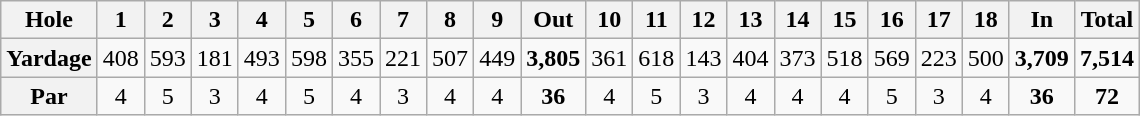<table class="wikitable" style="text-align:center">
<tr>
<th>Hole</th>
<th>1</th>
<th>2</th>
<th>3</th>
<th>4</th>
<th>5</th>
<th>6</th>
<th>7</th>
<th>8</th>
<th>9</th>
<th>Out</th>
<th>10</th>
<th>11</th>
<th>12</th>
<th>13</th>
<th>14</th>
<th>15</th>
<th>16</th>
<th>17</th>
<th>18</th>
<th>In</th>
<th>Total</th>
</tr>
<tr>
<th>Yardage</th>
<td>408</td>
<td>593</td>
<td>181</td>
<td>493</td>
<td>598</td>
<td>355</td>
<td>221</td>
<td>507</td>
<td>449</td>
<td><strong>3,805</strong></td>
<td>361</td>
<td>618</td>
<td>143</td>
<td>404</td>
<td>373</td>
<td>518</td>
<td>569</td>
<td>223</td>
<td>500</td>
<td><strong>3,709</strong></td>
<td><strong>7,514</strong></td>
</tr>
<tr>
<th>Par</th>
<td>4</td>
<td>5</td>
<td>3</td>
<td>4</td>
<td>5</td>
<td>4</td>
<td>3</td>
<td>4</td>
<td>4</td>
<td><strong>36</strong></td>
<td>4</td>
<td>5</td>
<td>3</td>
<td>4</td>
<td>4</td>
<td>4</td>
<td>5</td>
<td>3</td>
<td>4</td>
<td><strong>36</strong></td>
<td><strong>72</strong></td>
</tr>
</table>
